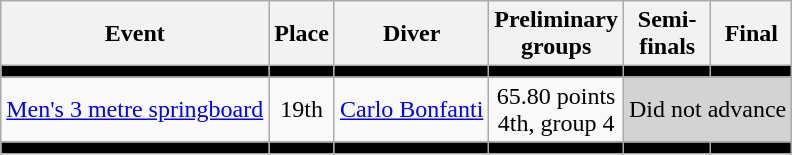<table class=wikitable>
<tr>
<th>Event</th>
<th>Place</th>
<th>Diver</th>
<th>Preliminary <br> groups</th>
<th>Semi-<br>finals</th>
<th>Final</th>
</tr>
<tr bgcolor=black>
<td></td>
<td></td>
<td></td>
<td></td>
<td></td>
<td></td>
</tr>
<tr align=center>
<td align=left><a href='#'>Men's 3 metre springboard</a></td>
<td>19th</td>
<td align=left><a href='#'>Carlo Bonfanti</a></td>
<td>65.80 points <br> 4th, group 4</td>
<td colspan=2 bgcolor=lightgray>Did not advance</td>
</tr>
<tr bgcolor=black>
<td></td>
<td></td>
<td></td>
<td></td>
<td></td>
<td></td>
</tr>
</table>
